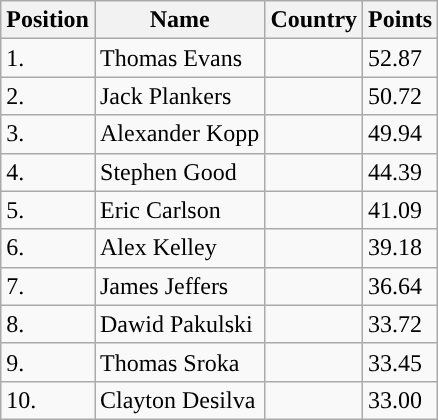<table class="wikitable sortable" style="display: inline-table">
<tr>
<th>Position</th>
<th>Name</th>
<th>Country</th>
<th>Points</th>
</tr>
<tr>
<td>1.</td>
<td>Thomas Evans</td>
<td></td>
<td>52.87</td>
</tr>
<tr>
<td>2.</td>
<td>Jack Plankers</td>
<td></td>
<td>50.72</td>
</tr>
<tr>
<td>3.</td>
<td>Alexander Kopp</td>
<td></td>
<td>49.94</td>
</tr>
<tr>
<td>4.</td>
<td>Stephen Good</td>
<td></td>
<td>44.39</td>
</tr>
<tr>
<td>5.</td>
<td>Eric Carlson</td>
<td></td>
<td>41.09</td>
</tr>
<tr>
<td>6.</td>
<td>Alex Kelley</td>
<td></td>
<td>39.18</td>
</tr>
<tr>
<td>7.</td>
<td>James Jeffers</td>
<td></td>
<td>36.64</td>
</tr>
<tr>
<td>8.</td>
<td>Dawid Pakulski</td>
<td></td>
<td>33.72</td>
</tr>
<tr>
<td>9.</td>
<td>Thomas Sroka</td>
<td></td>
<td>33.45</td>
</tr>
<tr>
<td>10.</td>
<td>Clayton Desilva</td>
<td></td>
<td>33.00</td>
</tr>
</table>
